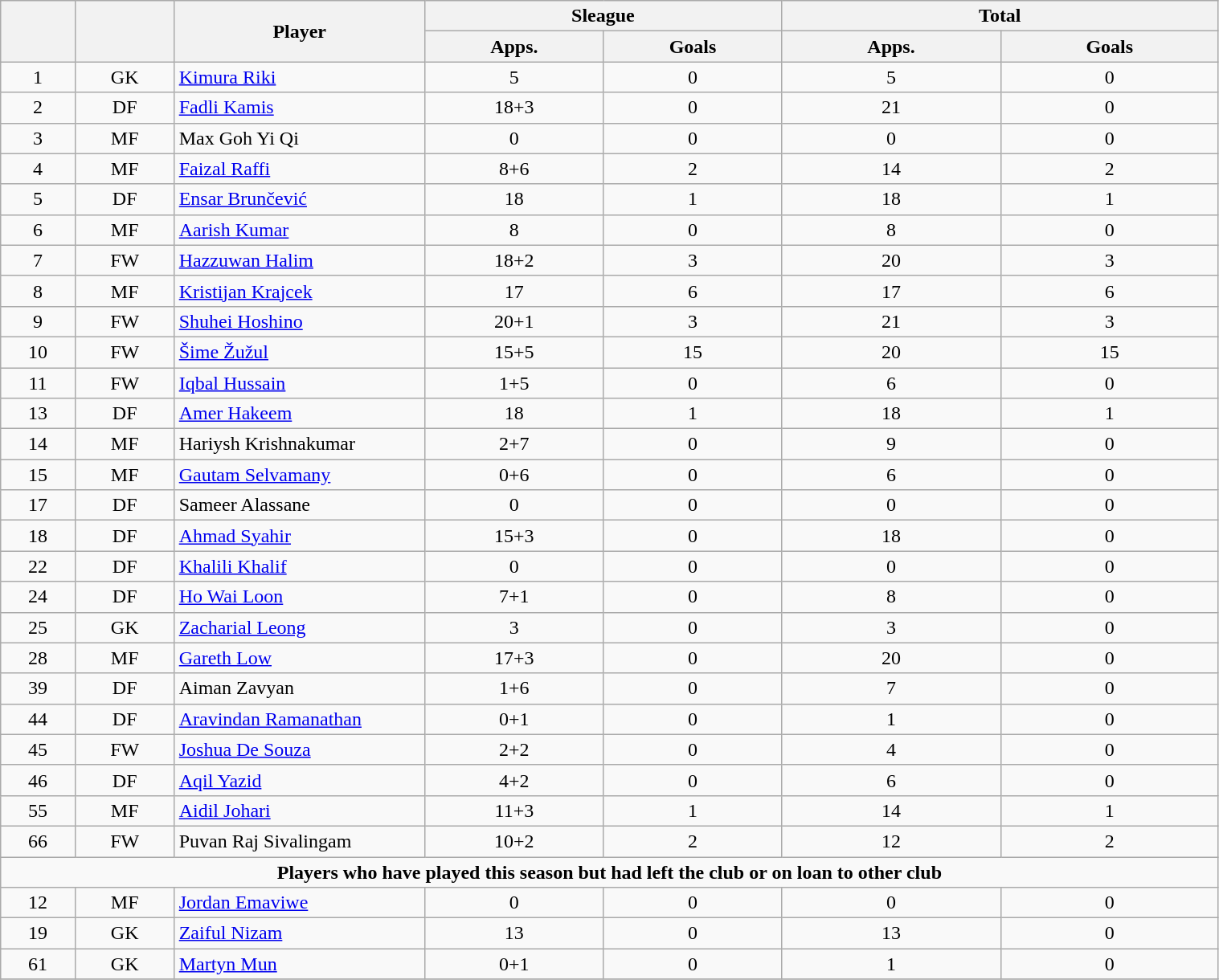<table class="wikitable" style="text-align:center; font-size:100%; width:80%;">
<tr>
<th rowspan=2></th>
<th rowspan=2></th>
<th rowspan=2 width="200">Player</th>
<th colspan=2 width="105">Sleague</th>
<th colspan=2 width="130">Total</th>
</tr>
<tr>
<th>Apps.</th>
<th>Goals</th>
<th>Apps.</th>
<th>Goals</th>
</tr>
<tr>
<td>1</td>
<td>GK</td>
<td align="left"> <a href='#'>Kimura Riki</a></td>
<td>5</td>
<td>0</td>
<td>5</td>
<td>0</td>
</tr>
<tr>
<td>2</td>
<td>DF</td>
<td align="left"> <a href='#'>Fadli Kamis</a></td>
<td>18+3</td>
<td>0</td>
<td>21</td>
<td>0</td>
</tr>
<tr>
<td>3</td>
<td>MF</td>
<td align="left"> Max Goh Yi Qi</td>
<td>0</td>
<td>0</td>
<td>0</td>
<td>0</td>
</tr>
<tr>
<td>4</td>
<td>MF</td>
<td align="left"> <a href='#'>Faizal Raffi</a></td>
<td>8+6</td>
<td>2</td>
<td>14</td>
<td>2</td>
</tr>
<tr>
<td>5</td>
<td>DF</td>
<td align="left"> <a href='#'>Ensar Brunčević</a></td>
<td>18</td>
<td>1</td>
<td>18</td>
<td>1</td>
</tr>
<tr>
<td>6</td>
<td>MF</td>
<td align="left"> <a href='#'>Aarish Kumar</a></td>
<td>8</td>
<td>0</td>
<td>8</td>
<td>0</td>
</tr>
<tr>
<td>7</td>
<td>FW</td>
<td align="left"> <a href='#'>Hazzuwan Halim</a></td>
<td>18+2</td>
<td>3</td>
<td>20</td>
<td>3</td>
</tr>
<tr>
<td>8</td>
<td>MF</td>
<td align="left"> <a href='#'>Kristijan Krajcek</a></td>
<td>17</td>
<td>6</td>
<td>17</td>
<td>6</td>
</tr>
<tr>
<td>9</td>
<td>FW</td>
<td align="left"> <a href='#'>Shuhei Hoshino</a></td>
<td>20+1</td>
<td>3</td>
<td>21</td>
<td>3</td>
</tr>
<tr>
<td>10</td>
<td>FW</td>
<td align="left"> <a href='#'>Šime Žužul</a></td>
<td>15+5</td>
<td>15</td>
<td>20</td>
<td>15</td>
</tr>
<tr>
<td>11</td>
<td>FW</td>
<td align="left"> <a href='#'>Iqbal Hussain</a></td>
<td>1+5</td>
<td>0</td>
<td>6</td>
<td>0</td>
</tr>
<tr>
<td>13</td>
<td>DF</td>
<td align="left"> <a href='#'>Amer Hakeem</a></td>
<td>18</td>
<td>1</td>
<td>18</td>
<td>1</td>
</tr>
<tr>
<td>14</td>
<td>MF</td>
<td align="left"> Hariysh Krishnakumar</td>
<td>2+7</td>
<td>0</td>
<td>9</td>
<td>0</td>
</tr>
<tr>
<td>15</td>
<td>MF</td>
<td align="left"> <a href='#'>Gautam Selvamany</a></td>
<td>0+6</td>
<td>0</td>
<td>6</td>
<td>0</td>
</tr>
<tr>
<td>17</td>
<td>DF</td>
<td align="left"> Sameer Alassane</td>
<td>0</td>
<td>0</td>
<td>0</td>
<td>0</td>
</tr>
<tr>
<td>18</td>
<td>DF</td>
<td align="left"> <a href='#'>Ahmad Syahir</a></td>
<td>15+3</td>
<td>0</td>
<td>18</td>
<td>0</td>
</tr>
<tr>
<td>22</td>
<td>DF</td>
<td align="left"> <a href='#'>Khalili Khalif</a></td>
<td>0</td>
<td>0</td>
<td>0</td>
<td>0</td>
</tr>
<tr>
<td>24</td>
<td>DF</td>
<td align="left"> <a href='#'>Ho Wai Loon</a></td>
<td>7+1</td>
<td>0</td>
<td>8</td>
<td>0</td>
</tr>
<tr>
<td>25</td>
<td>GK</td>
<td align="left"> <a href='#'>Zacharial Leong</a></td>
<td>3</td>
<td>0</td>
<td>3</td>
<td>0</td>
</tr>
<tr>
<td>28</td>
<td>MF</td>
<td align="left"> <a href='#'>Gareth Low</a></td>
<td>17+3</td>
<td>0</td>
<td>20</td>
<td>0</td>
</tr>
<tr>
<td>39</td>
<td>DF</td>
<td align="left"> Aiman Zavyan</td>
<td>1+6</td>
<td>0</td>
<td>7</td>
<td>0</td>
</tr>
<tr>
<td>44</td>
<td>DF</td>
<td align="left"> <a href='#'>Aravindan Ramanathan</a></td>
<td>0+1</td>
<td>0</td>
<td>1</td>
<td>0</td>
</tr>
<tr>
<td>45</td>
<td>FW</td>
<td align="left"> <a href='#'>Joshua De Souza</a></td>
<td>2+2</td>
<td>0</td>
<td>4</td>
<td>0</td>
</tr>
<tr>
<td>46</td>
<td>DF</td>
<td align="left"> <a href='#'>Aqil Yazid</a></td>
<td>4+2</td>
<td>0</td>
<td>6</td>
<td>0</td>
</tr>
<tr>
<td>55</td>
<td>MF</td>
<td align="left"> <a href='#'>Aidil Johari</a></td>
<td>11+3</td>
<td>1</td>
<td>14</td>
<td>1</td>
</tr>
<tr>
<td>66</td>
<td>FW</td>
<td align="left"> Puvan Raj Sivalingam</td>
<td>10+2</td>
<td>2</td>
<td>12</td>
<td>2</td>
</tr>
<tr>
<td colspan="17"><strong>Players who have played this season but had left the club or on loan to other club</strong></td>
</tr>
<tr>
<td>12</td>
<td>MF</td>
<td align="left"> <a href='#'>Jordan Emaviwe</a></td>
<td>0</td>
<td>0</td>
<td>0</td>
<td>0</td>
</tr>
<tr>
<td>19</td>
<td>GK</td>
<td align="left"> <a href='#'>Zaiful Nizam</a></td>
<td>13</td>
<td>0</td>
<td>13</td>
<td>0</td>
</tr>
<tr>
<td>61</td>
<td>GK</td>
<td align="left"> <a href='#'>Martyn Mun</a></td>
<td>0+1</td>
<td>0</td>
<td>1</td>
<td>0</td>
</tr>
<tr>
</tr>
</table>
